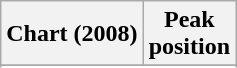<table class="wikitable sortable">
<tr>
<th align="left">Chart (2008)</th>
<th align="left">Peak<br>position</th>
</tr>
<tr>
</tr>
<tr>
</tr>
</table>
